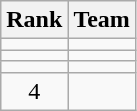<table class="wikitable" border="1">
<tr>
<th>Rank</th>
<th>Team</th>
</tr>
<tr>
<td align=center></td>
<td></td>
</tr>
<tr>
<td align=center></td>
<td></td>
</tr>
<tr>
<td align=center></td>
<td></td>
</tr>
<tr>
<td align=center>4</td>
<td></td>
</tr>
</table>
